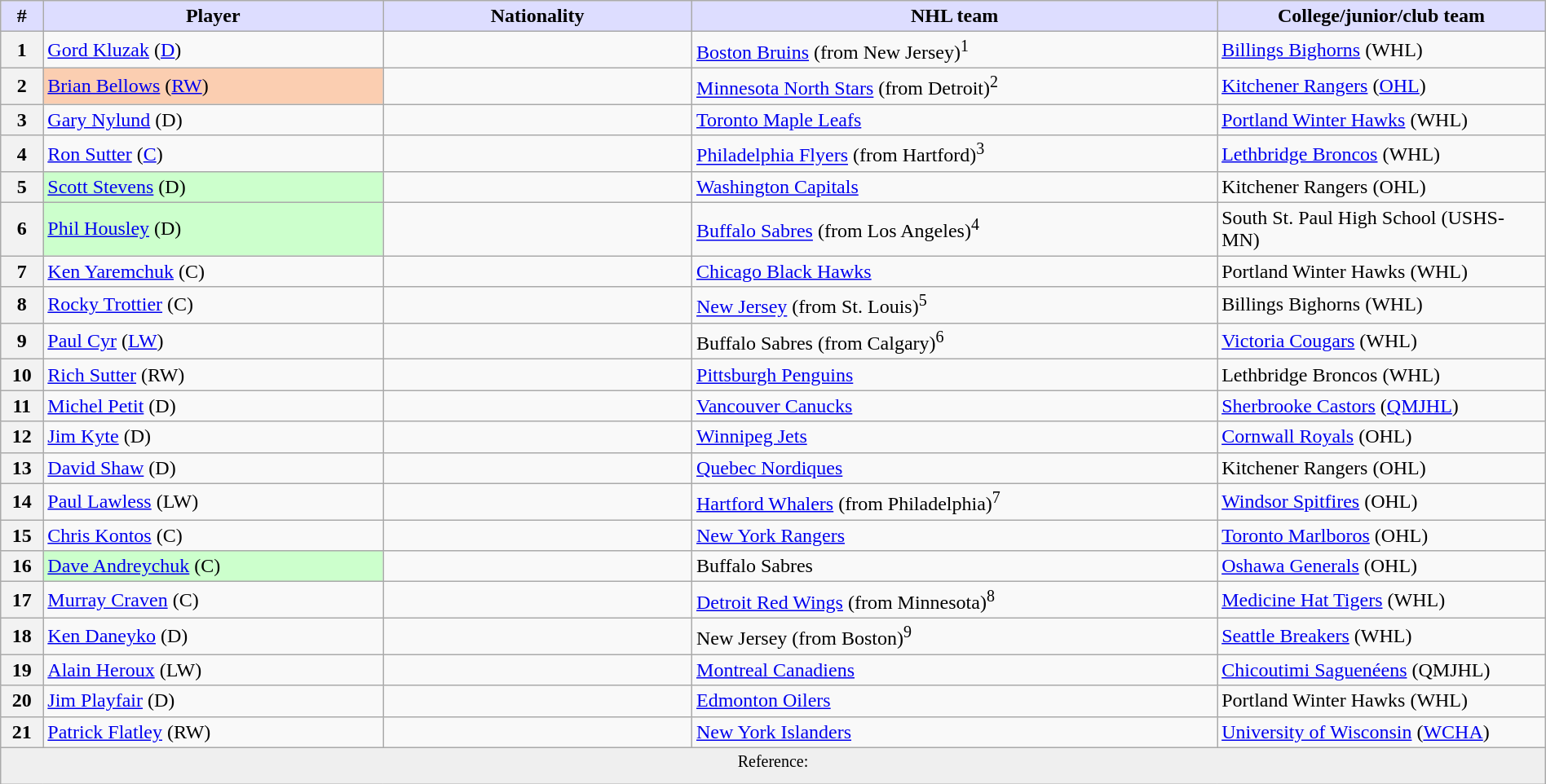<table class="wikitable" style="width: 100%">
<tr>
<th style="background:#ddf; width:2.75%;">#</th>
<th style="background:#ddf; width:22.0%;">Player</th>
<th style="background:#ddf; width:20.0%;">Nationality</th>
<th style="background:#ddf; width:34.0%;">NHL team</th>
<th style="background:#ddf; width:100.0%;">College/junior/club team</th>
</tr>
<tr>
<th>1</th>
<td><a href='#'>Gord Kluzak</a> (<a href='#'>D</a>)</td>
<td></td>
<td><a href='#'>Boston Bruins</a> (from New Jersey)<sup>1</sup></td>
<td><a href='#'>Billings Bighorns</a> (WHL)</td>
</tr>
<tr>
<th>2</th>
<td bgcolor="#FBCEB1"><a href='#'>Brian Bellows</a> (<a href='#'>RW</a>)</td>
<td></td>
<td><a href='#'>Minnesota North Stars</a> (from Detroit)<sup>2</sup></td>
<td><a href='#'>Kitchener Rangers</a> (<a href='#'>OHL</a>)</td>
</tr>
<tr>
<th>3</th>
<td><a href='#'>Gary Nylund</a> (D)</td>
<td></td>
<td><a href='#'>Toronto Maple Leafs</a></td>
<td><a href='#'>Portland Winter Hawks</a> (WHL)</td>
</tr>
<tr>
<th>4</th>
<td><a href='#'>Ron Sutter</a> (<a href='#'>C</a>)</td>
<td></td>
<td><a href='#'>Philadelphia Flyers</a> (from Hartford)<sup>3</sup></td>
<td><a href='#'>Lethbridge Broncos</a> (WHL)</td>
</tr>
<tr>
<th>5</th>
<td bgcolor="#CCFFCC"><a href='#'>Scott Stevens</a> (D)</td>
<td></td>
<td><a href='#'>Washington Capitals</a></td>
<td>Kitchener Rangers (OHL)</td>
</tr>
<tr>
<th>6</th>
<td bgcolor="#CCFFCC"><a href='#'>Phil Housley</a> (D)</td>
<td></td>
<td><a href='#'>Buffalo Sabres</a> (from Los Angeles)<sup>4</sup></td>
<td>South St. Paul High School (USHS-MN)</td>
</tr>
<tr>
<th>7</th>
<td><a href='#'>Ken Yaremchuk</a> (C)</td>
<td></td>
<td><a href='#'>Chicago Black Hawks</a></td>
<td>Portland Winter Hawks (WHL)</td>
</tr>
<tr>
<th>8</th>
<td><a href='#'>Rocky Trottier</a> (C)</td>
<td></td>
<td><a href='#'>New Jersey</a> (from St. Louis)<sup>5</sup></td>
<td>Billings Bighorns (WHL)</td>
</tr>
<tr>
<th>9</th>
<td><a href='#'>Paul Cyr</a> (<a href='#'>LW</a>)</td>
<td></td>
<td>Buffalo Sabres (from Calgary)<sup>6</sup></td>
<td><a href='#'>Victoria Cougars</a> (WHL)</td>
</tr>
<tr>
<th>10</th>
<td><a href='#'>Rich Sutter</a> (RW)</td>
<td></td>
<td><a href='#'>Pittsburgh Penguins</a></td>
<td>Lethbridge Broncos (WHL)</td>
</tr>
<tr>
<th>11</th>
<td><a href='#'>Michel Petit</a> (D)</td>
<td></td>
<td><a href='#'>Vancouver Canucks</a></td>
<td><a href='#'>Sherbrooke Castors</a> (<a href='#'>QMJHL</a>)</td>
</tr>
<tr>
<th>12</th>
<td><a href='#'>Jim Kyte</a> (D)</td>
<td></td>
<td><a href='#'>Winnipeg Jets</a></td>
<td><a href='#'>Cornwall Royals</a> (OHL)</td>
</tr>
<tr>
<th>13</th>
<td><a href='#'>David Shaw</a> (D)</td>
<td></td>
<td><a href='#'>Quebec Nordiques</a></td>
<td>Kitchener Rangers (OHL)</td>
</tr>
<tr>
<th>14</th>
<td><a href='#'>Paul Lawless</a> (LW)</td>
<td></td>
<td><a href='#'>Hartford Whalers</a> (from Philadelphia)<sup>7</sup></td>
<td><a href='#'>Windsor Spitfires</a> (OHL)</td>
</tr>
<tr>
<th>15</th>
<td><a href='#'>Chris Kontos</a> (C)</td>
<td></td>
<td><a href='#'>New York Rangers</a></td>
<td><a href='#'>Toronto Marlboros</a> (OHL)</td>
</tr>
<tr>
<th>16</th>
<td bgcolor="#CCFFCC"><a href='#'>Dave Andreychuk</a> (C)</td>
<td></td>
<td>Buffalo Sabres</td>
<td><a href='#'>Oshawa Generals</a> (OHL)</td>
</tr>
<tr>
<th>17</th>
<td><a href='#'>Murray Craven</a> (C)</td>
<td></td>
<td><a href='#'>Detroit Red Wings</a> (from Minnesota)<sup>8</sup></td>
<td><a href='#'>Medicine Hat Tigers</a> (WHL)</td>
</tr>
<tr>
<th>18</th>
<td><a href='#'>Ken Daneyko</a> (D)</td>
<td></td>
<td>New Jersey (from Boston)<sup>9</sup></td>
<td><a href='#'>Seattle Breakers</a> (WHL)</td>
</tr>
<tr>
<th>19</th>
<td><a href='#'>Alain Heroux</a> (LW)</td>
<td></td>
<td><a href='#'>Montreal Canadiens</a></td>
<td><a href='#'>Chicoutimi Saguenéens</a> (QMJHL)</td>
</tr>
<tr>
<th>20</th>
<td><a href='#'>Jim Playfair</a> (D)</td>
<td></td>
<td><a href='#'>Edmonton Oilers</a></td>
<td>Portland Winter Hawks (WHL)</td>
</tr>
<tr>
<th>21</th>
<td><a href='#'>Patrick Flatley</a> (RW)</td>
<td></td>
<td><a href='#'>New York Islanders</a></td>
<td><a href='#'>University of Wisconsin</a> (<a href='#'>WCHA</a>)</td>
</tr>
<tr>
<td align=center colspan="6" bgcolor="#efefef"><sup>Reference: </sup></td>
</tr>
</table>
